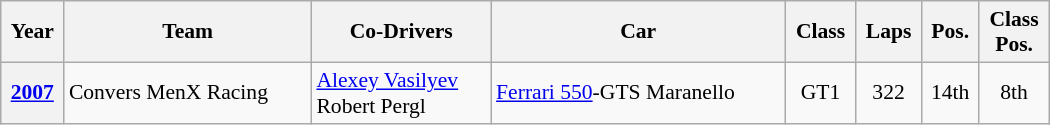<table class="wikitable" style="text-align:center; font-size:90%; width:700px">
<tr>
<th>Year</th>
<th>Team</th>
<th>Co-Drivers</th>
<th>Car</th>
<th>Class</th>
<th>Laps</th>
<th>Pos.</th>
<th>Class<br>Pos.</th>
</tr>
<tr>
<th><a href='#'>2007</a></th>
<td align="left" nowrap> Convers MenX Racing</td>
<td align="left" nowrap> <a href='#'>Alexey Vasilyev</a><br> Robert Pergl</td>
<td align="left" nowrap><a href='#'>Ferrari 550</a>-GTS Maranello</td>
<td>GT1</td>
<td>322</td>
<td>14th</td>
<td>8th</td>
</tr>
</table>
